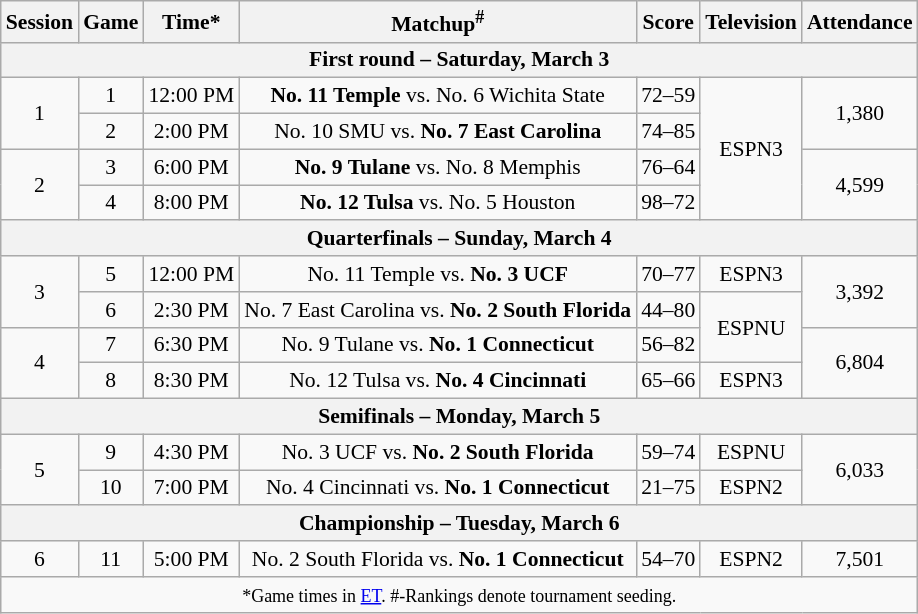<table class="wikitable" style="font-size:90%;text-align:center">
<tr>
<th>Session</th>
<th>Game</th>
<th>Time*</th>
<th>Matchup<sup>#</sup></th>
<th>Score</th>
<th>Television</th>
<th>Attendance</th>
</tr>
<tr>
<th colspan=7>First round – Saturday, March 3</th>
</tr>
<tr>
<td rowspan=2>1</td>
<td>1</td>
<td>12:00 PM</td>
<td><strong>No. 11 Temple</strong> vs. No. 6 Wichita State</td>
<td>72–59</td>
<td rowspan=4>ESPN3</td>
<td rowspan=2>1,380</td>
</tr>
<tr>
<td>2</td>
<td>2:00 PM</td>
<td>No. 10 SMU vs. <strong>No. 7 East Carolina</strong></td>
<td>74–85</td>
</tr>
<tr>
<td rowspan=2>2</td>
<td>3</td>
<td>6:00 PM</td>
<td><strong>No. 9 Tulane</strong> vs. No. 8 Memphis</td>
<td>76–64</td>
<td rowspan=2>4,599</td>
</tr>
<tr>
<td>4</td>
<td>8:00 PM</td>
<td><strong>No. 12 Tulsa</strong> vs. No. 5 Houston</td>
<td>98–72</td>
</tr>
<tr>
<th colspan=7>Quarterfinals – Sunday, March 4</th>
</tr>
<tr>
<td rowspan=2>3</td>
<td>5</td>
<td>12:00 PM</td>
<td>No. 11 Temple vs. <strong>No. 3 UCF</strong></td>
<td>70–77</td>
<td>ESPN3</td>
<td rowspan=2>3,392</td>
</tr>
<tr>
<td>6</td>
<td>2:30 PM</td>
<td>No. 7 East Carolina vs. <strong>No. 2 South Florida</strong></td>
<td>44–80</td>
<td rowspan=2>ESPNU</td>
</tr>
<tr>
<td rowspan=2>4</td>
<td>7</td>
<td>6:30 PM</td>
<td>No. 9 Tulane vs. <strong>No. 1 Connecticut</strong></td>
<td>56–82</td>
<td rowspan=2>6,804</td>
</tr>
<tr>
<td>8</td>
<td>8:30 PM</td>
<td>No. 12 Tulsa vs. <strong>No. 4 Cincinnati</strong></td>
<td>65–66</td>
<td>ESPN3</td>
</tr>
<tr>
<th colspan=7>Semifinals – Monday, March 5</th>
</tr>
<tr>
<td rowspan=2>5</td>
<td>9</td>
<td>4:30 PM</td>
<td>No. 3 UCF vs. <strong>No. 2 South Florida</strong></td>
<td>59–74</td>
<td>ESPNU</td>
<td rowspan=2>6,033</td>
</tr>
<tr>
<td>10</td>
<td>7:00 PM</td>
<td>No. 4 Cincinnati vs. <strong>No. 1 Connecticut</strong></td>
<td>21–75</td>
<td>ESPN2</td>
</tr>
<tr>
<th colspan=7>Championship – Tuesday, March 6</th>
</tr>
<tr>
<td>6</td>
<td>11</td>
<td>5:00 PM</td>
<td>No. 2 South Florida vs. <strong>No. 1 Connecticut</strong></td>
<td>54–70</td>
<td>ESPN2</td>
<td>7,501</td>
</tr>
<tr>
<td colspan=7><small>*Game times in <a href='#'>ET</a>. #-Rankings denote tournament seeding.</small></td>
</tr>
</table>
